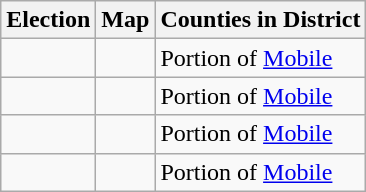<table class="wikitable">
<tr>
<th>Election</th>
<th>Map</th>
<th>Counties in District</th>
</tr>
<tr>
<td></td>
<td></td>
<td>Portion of <a href='#'>Mobile</a></td>
</tr>
<tr>
<td></td>
<td></td>
<td>Portion of <a href='#'>Mobile</a></td>
</tr>
<tr>
<td></td>
<td></td>
<td>Portion of <a href='#'>Mobile</a></td>
</tr>
<tr>
<td></td>
<td></td>
<td>Portion of <a href='#'>Mobile</a></td>
</tr>
</table>
